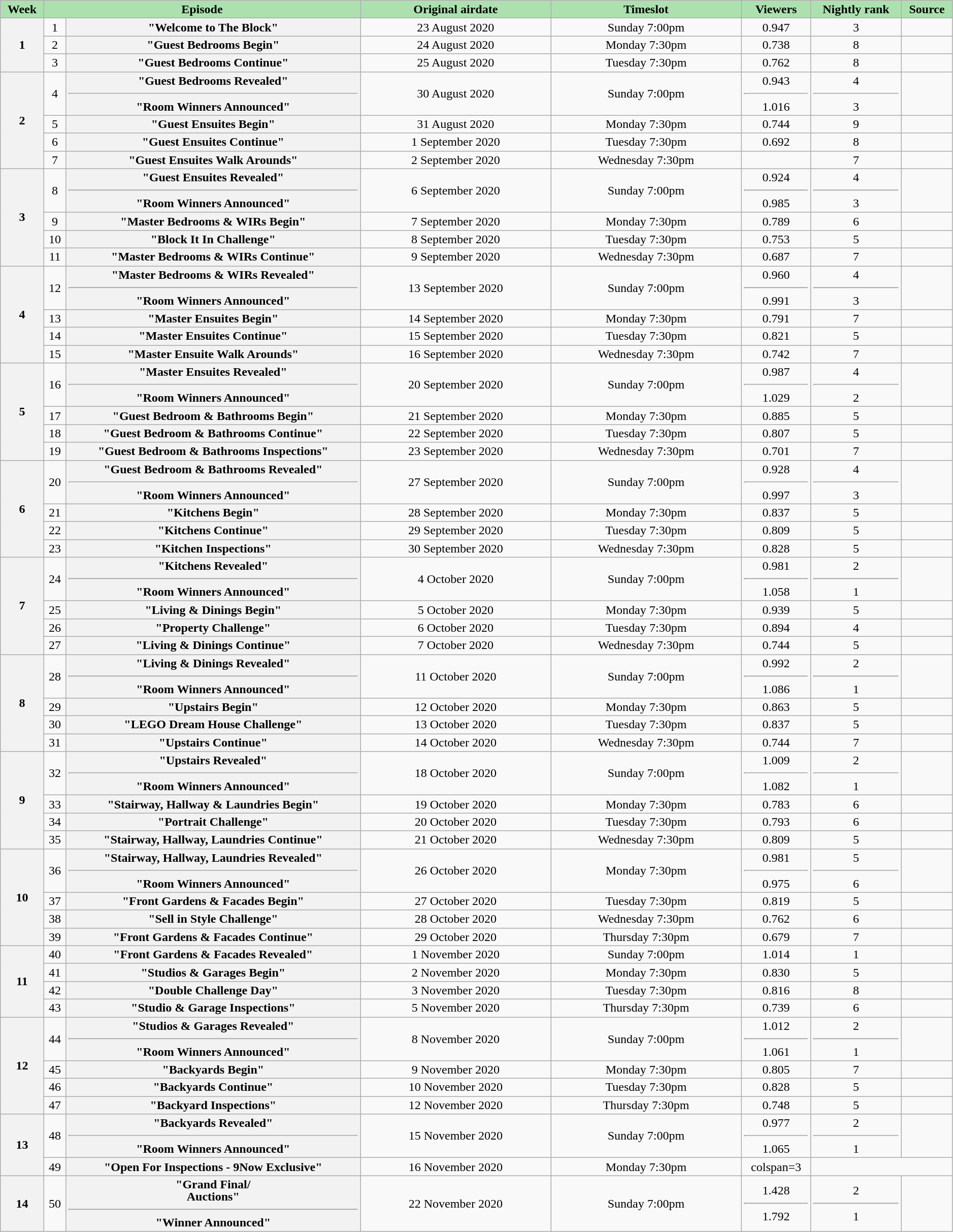<table class="wikitable plainrowheaders" style="text-align:center; line-height:16px; width:99%;">
<tr>
<th scope="col" style="background:#ACE1AF; color:black;">Week</th>
<th scope="col" style="background:#ACE1AF; color:black;" colspan="2">Episode</th>
<th scope="col" style="background:#ACE1AF; color:black; width:20%;">Original airdate</th>
<th scope="col" style="background:#ACE1AF; color:black; width:20%;">Timeslot</th>
<th scope="col" style="background:#ACE1AF; color:black;">Viewers<br><small></small></th>
<th scope="col" style="background:#ACE1AF; color:black;">Nightly rank</th>
<th scope="col" style="background:#ACE1AF; color:black;">Source</th>
</tr>
<tr>
<th rowspan="3">1</th>
<td>1</td>
<th scope="row" style="text-align:center">"Welcome to The Block"</th>
<td>23 August 2020</td>
<td>Sunday 7:00pm</td>
<td>0.947</td>
<td>3</td>
<td></td>
</tr>
<tr>
<td>2</td>
<th scope="row" style="text-align:center">"Guest Bedrooms Begin"</th>
<td>24 August 2020</td>
<td>Monday 7:30pm</td>
<td>0.738</td>
<td>8</td>
<td></td>
</tr>
<tr>
<td>3</td>
<th scope="row" style="text-align:center">"Guest Bedrooms Continue"</th>
<td>25 August 2020</td>
<td>Tuesday 7:30pm</td>
<td>0.762</td>
<td>8</td>
<td></td>
</tr>
<tr>
<th rowspan="4">2</th>
<td>4</td>
<th scope="row" style="text-align:center">"Guest Bedrooms Revealed"<hr>"Room Winners Announced"</th>
<td>30 August 2020</td>
<td>Sunday 7:00pm</td>
<td>0.943<hr>1.016</td>
<td>4<hr>3</td>
<td></td>
</tr>
<tr>
<td>5</td>
<th scope="row" style="text-align:center">"Guest Ensuites Begin"</th>
<td>31 August 2020</td>
<td>Monday 7:30pm</td>
<td>0.744</td>
<td>9</td>
<td></td>
</tr>
<tr>
<td>6</td>
<th scope="row" style="text-align:center">"Guest Ensuites Continue"</th>
<td>1 September 2020</td>
<td>Tuesday 7:30pm</td>
<td>0.692</td>
<td>8</td>
<td></td>
</tr>
<tr>
<td>7</td>
<th scope="row" style="text-align:center">"Guest Ensuites Walk Arounds"</th>
<td>2 September 2020</td>
<td>Wednesday 7:30pm</td>
<td></td>
<td>7</td>
<td></td>
</tr>
<tr>
<th rowspan="4">3</th>
<td>8</td>
<th scope="row" style="text-align:center">"Guest Ensuites Revealed"<hr>"Room Winners Announced"</th>
<td>6 September 2020</td>
<td>Sunday 7:00pm</td>
<td>0.924<hr>0.985</td>
<td>4<hr>3</td>
<td></td>
</tr>
<tr>
<td>9</td>
<th scope="row" style="text-align:center">"Master Bedrooms & WIRs Begin"</th>
<td>7 September 2020</td>
<td>Monday 7:30pm</td>
<td>0.789</td>
<td>6</td>
<td></td>
</tr>
<tr>
<td>10</td>
<th scope="row" style="text-align:center">"Block It In Challenge"</th>
<td>8 September 2020</td>
<td>Tuesday 7:30pm</td>
<td>0.753</td>
<td>5</td>
<td></td>
</tr>
<tr>
<td>11</td>
<th scope="row" style="text-align:center">"Master Bedrooms & WIRs Continue"</th>
<td>9 September 2020</td>
<td>Wednesday 7:30pm</td>
<td>0.687</td>
<td>7</td>
<td></td>
</tr>
<tr>
<th rowspan="4">4</th>
<td>12</td>
<th scope="row" style="text-align:center">"Master Bedrooms & WIRs Revealed"<hr>"Room Winners Announced"</th>
<td>13 September 2020</td>
<td>Sunday 7:00pm</td>
<td>0.960<hr>0.991</td>
<td>4<hr>3</td>
<td></td>
</tr>
<tr>
<td>13</td>
<th scope="row" style="text-align:center">"Master Ensuites Begin"</th>
<td>14 September 2020</td>
<td>Monday 7:30pm</td>
<td>0.791</td>
<td>7</td>
<td></td>
</tr>
<tr>
<td>14</td>
<th scope="row" style="text-align:center">"Master Ensuites Continue"</th>
<td>15 September 2020</td>
<td>Tuesday 7:30pm</td>
<td>0.821</td>
<td>5</td>
<td></td>
</tr>
<tr>
<td>15</td>
<th scope="row" style="text-align:center">"Master Ensuite Walk Arounds"</th>
<td>16 September 2020</td>
<td>Wednesday 7:30pm</td>
<td>0.742</td>
<td>7</td>
<td></td>
</tr>
<tr>
<th rowspan="4">5</th>
<td>16</td>
<th scope="row" style="text-align:center">"Master Ensuites Revealed"<hr>"Room Winners Announced"</th>
<td>20 September 2020</td>
<td>Sunday 7:00pm</td>
<td>0.987<hr>1.029</td>
<td>4<hr>2</td>
<td></td>
</tr>
<tr>
<td>17</td>
<th scope="row" style="text-align:center">"Guest Bedroom & Bathrooms Begin"</th>
<td>21 September 2020</td>
<td>Monday 7:30pm</td>
<td>0.885</td>
<td>5</td>
<td></td>
</tr>
<tr>
<td>18</td>
<th scope="row" style="text-align:center">"Guest Bedroom & Bathrooms Continue"</th>
<td>22 September 2020</td>
<td>Tuesday 7:30pm</td>
<td>0.807</td>
<td>5</td>
<td></td>
</tr>
<tr>
<td>19</td>
<th scope="row" style="text-align:center">"Guest Bedroom & Bathrooms Inspections"</th>
<td>23 September 2020</td>
<td>Wednesday 7:30pm</td>
<td>0.701</td>
<td>7</td>
<td></td>
</tr>
<tr>
<th rowspan="4">6</th>
<td>20</td>
<th scope="row" style="text-align:center">"Guest Bedroom & Bathrooms Revealed"<hr>"Room Winners Announced"</th>
<td>27 September 2020</td>
<td>Sunday 7:00pm</td>
<td>0.928<hr>0.997</td>
<td>4<hr>3</td>
<td></td>
</tr>
<tr>
<td>21</td>
<th scope="row" style="text-align:center">"Kitchens Begin"</th>
<td>28 September 2020</td>
<td>Monday 7:30pm</td>
<td>0.837</td>
<td>5</td>
<td></td>
</tr>
<tr>
<td>22</td>
<th scope="row" style="text-align:center">"Kitchens Continue"</th>
<td>29 September 2020</td>
<td>Tuesday 7:30pm</td>
<td>0.809</td>
<td>5</td>
<td></td>
</tr>
<tr>
<td>23</td>
<th scope="row" style="text-align:center">"Kitchen Inspections"</th>
<td>30 September 2020</td>
<td>Wednesday 7:30pm</td>
<td>0.828</td>
<td>5</td>
<td></td>
</tr>
<tr>
<th rowspan="4">7</th>
<td>24</td>
<th scope="row" style="text-align:center">"Kitchens Revealed"<hr>"Room Winners Announced"</th>
<td>4 October 2020</td>
<td>Sunday 7:00pm</td>
<td>0.981<hr>1.058</td>
<td>2<hr>1</td>
<td></td>
</tr>
<tr>
<td>25</td>
<th scope="row" style="text-align:center">"Living & Dinings Begin"</th>
<td>5 October 2020</td>
<td>Monday 7:30pm</td>
<td>0.939</td>
<td>5</td>
<td></td>
</tr>
<tr>
<td>26</td>
<th scope="row" style="text-align:center">"Property Challenge"</th>
<td>6 October 2020</td>
<td>Tuesday 7:30pm</td>
<td>0.894</td>
<td>4</td>
<td></td>
</tr>
<tr>
<td>27</td>
<th scope="row" style="text-align:center">"Living & Dinings Continue"</th>
<td>7 October 2020</td>
<td>Wednesday 7:30pm</td>
<td>0.744</td>
<td>5</td>
<td></td>
</tr>
<tr>
<th rowspan="4">8</th>
<td>28</td>
<th scope="row" style="text-align:center">"Living & Dinings Revealed"<hr>"Room Winners Announced"</th>
<td>11 October 2020</td>
<td>Sunday 7:00pm</td>
<td>0.992<hr>1.086</td>
<td>2<hr>1</td>
<td></td>
</tr>
<tr>
<td>29</td>
<th scope="row" style="text-align:center">"Upstairs Begin"</th>
<td>12 October 2020</td>
<td>Monday 7:30pm</td>
<td>0.863</td>
<td>5</td>
<td></td>
</tr>
<tr>
<td>30</td>
<th scope="row" style="text-align:center">"LEGO Dream House Challenge"</th>
<td>13 October 2020</td>
<td>Tuesday 7:30pm</td>
<td>0.837</td>
<td>5</td>
<td></td>
</tr>
<tr>
<td>31</td>
<th scope="row" style="text-align:center">"Upstairs Continue"</th>
<td>14 October 2020</td>
<td>Wednesday 7:30pm</td>
<td>0.744</td>
<td>7</td>
<td></td>
</tr>
<tr>
<th rowspan="4">9</th>
<td>32</td>
<th scope="row" style="text-align:center">"Upstairs Revealed"<hr>"Room Winners Announced"</th>
<td>18 October 2020</td>
<td>Sunday 7:00pm</td>
<td>1.009<hr>1.082</td>
<td>2<hr>1</td>
<td></td>
</tr>
<tr>
<td>33</td>
<th scope="row" style="text-align:center">"Stairway, Hallway & Laundries Begin"</th>
<td>19 October 2020</td>
<td>Monday 7:30pm</td>
<td>0.783</td>
<td>6</td>
<td></td>
</tr>
<tr>
<td>34</td>
<th scope="row" style="text-align:center">"Portrait Challenge"</th>
<td>20 October 2020</td>
<td>Tuesday 7:30pm</td>
<td>0.793</td>
<td>6</td>
<td></td>
</tr>
<tr>
<td>35</td>
<th scope="row" style="text-align:center">"Stairway, Hallway, Laundries Continue"</th>
<td>21 October 2020</td>
<td>Wednesday 7:30pm</td>
<td>0.809</td>
<td>5</td>
<td></td>
</tr>
<tr>
<th rowspan="4">10</th>
<td>36</td>
<th scope="row" style="text-align:center">"Stairway, Hallway, Laundries Revealed"<hr>"Room Winners Announced"</th>
<td>26 October 2020</td>
<td>Monday 7:30pm</td>
<td>0.981<hr>0.975</td>
<td>5<hr>6</td>
<td></td>
</tr>
<tr>
<td>37</td>
<th scope="row" style="text-align:center">"Front Gardens & Facades Begin"</th>
<td>27 October 2020</td>
<td>Tuesday 7:30pm</td>
<td>0.819</td>
<td>5</td>
<td></td>
</tr>
<tr>
<td>38</td>
<th scope="row" style="text-align:center">"Sell in Style Challenge"</th>
<td>28 October 2020</td>
<td>Wednesday 7:30pm</td>
<td>0.762</td>
<td>6</td>
<td></td>
</tr>
<tr>
<td>39</td>
<th scope="row" style="text-align:center">"Front Gardens & Facades Continue"</th>
<td>29 October 2020</td>
<td>Thursday 7:30pm</td>
<td>0.679</td>
<td>7</td>
<td></td>
</tr>
<tr>
<th rowspan="4">11</th>
<td>40</td>
<th scope="row" style="text-align:center">"Front Gardens & Facades Revealed"</th>
<td>1 November 2020</td>
<td>Sunday 7:00pm</td>
<td>1.014</td>
<td>1</td>
<td></td>
</tr>
<tr>
<td>41</td>
<th scope="row" style="text-align:center">"Studios & Garages Begin"</th>
<td>2 November 2020</td>
<td>Monday 7:30pm</td>
<td>0.830</td>
<td>5</td>
<td></td>
</tr>
<tr>
<td>42</td>
<th scope="row" style="text-align:center">"Double Challenge Day"</th>
<td>3 November 2020</td>
<td>Tuesday 7:30pm</td>
<td>0.816</td>
<td>8</td>
<td></td>
</tr>
<tr>
<td>43</td>
<th scope="row" style="text-align:center">"Studio & Garage Inspections"</th>
<td>5 November 2020</td>
<td>Thursday 7:30pm</td>
<td>0.739</td>
<td>6</td>
<td></td>
</tr>
<tr>
<th rowspan="4">12</th>
<td>44</td>
<th scope="row" style="text-align:center">"Studios & Garages Revealed"<hr>"Room Winners Announced"</th>
<td>8 November 2020</td>
<td>Sunday 7:00pm</td>
<td>1.012<hr>1.061</td>
<td>2<hr>1</td>
<td></td>
</tr>
<tr>
<td>45</td>
<th scope="row" style="text-align:center">"Backyards Begin"</th>
<td>9 November 2020</td>
<td>Monday 7:30pm</td>
<td>0.805</td>
<td>7</td>
<td></td>
</tr>
<tr>
<td>46</td>
<th scope="row" style="text-align:center">"Backyards Continue"</th>
<td>10 November 2020</td>
<td>Tuesday 7:30pm</td>
<td>0.828</td>
<td>5</td>
<td></td>
</tr>
<tr>
<td>47</td>
<th scope="row" style="text-align:center">"Backyard Inspections"</th>
<td>12 November 2020</td>
<td>Thursday 7:30pm</td>
<td>0.748</td>
<td>5</td>
<td></td>
</tr>
<tr>
<th rowspan=2>13</th>
<td>48</td>
<th scope="row" style="text-align:center">"Backyards Revealed"<hr>"Room Winners Announced"</th>
<td>15 November 2020</td>
<td>Sunday 7:00pm</td>
<td>0.977<hr>1.065</td>
<td>2<hr>1</td>
<td></td>
</tr>
<tr>
<td>49</td>
<th scope="row" style="text-align:center">"Open For Inspections - 9Now Exclusive"</th>
<td>16 November 2020</td>
<td>Monday 7:30pm</td>
<td>colspan=3 </td>
</tr>
<tr>
<th>14</th>
<td>50</td>
<th scope="row" style="text-align:center">"Grand Final/<br>Auctions"<hr>"Winner Announced"</th>
<td>22 November 2020</td>
<td>Sunday 7:00pm</td>
<td>1.428<hr>1.792</td>
<td>2<hr>1</td>
<td></td>
</tr>
</table>
